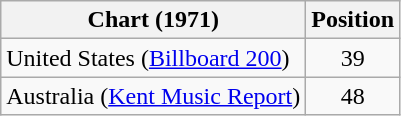<table class="wikitable">
<tr>
<th>Chart (1971)</th>
<th>Position</th>
</tr>
<tr>
<td>United States (<a href='#'>Billboard 200</a>)</td>
<td align="center">39</td>
</tr>
<tr>
<td>Australia (<a href='#'>Kent Music Report</a>)</td>
<td align="center">48</td>
</tr>
</table>
